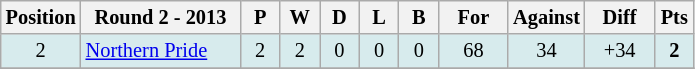<table class="wikitable" style="text-align:center; font-size:85%;">
<tr>
<th width=40 abbr="Position">Position</th>
<th width=100>Round 2 - 2013</th>
<th width=20 abbr="Played">P</th>
<th width=20 abbr="Won">W</th>
<th width=20 abbr="Drawn">D</th>
<th width=20 abbr="Lost">L</th>
<th width=20 abbr="Bye">B</th>
<th width=40 abbr="Points for">For</th>
<th width=40 abbr="Points against">Against</th>
<th width=40 abbr="Points difference">Diff</th>
<th width=20 abbr="Points">Pts</th>
</tr>
<tr style="background: #d7ebed;">
<td>2</td>
<td style="text-align:left;"> <a href='#'>Northern Pride</a></td>
<td>2</td>
<td>2</td>
<td>0</td>
<td>0</td>
<td>0</td>
<td>68</td>
<td>34</td>
<td>+34</td>
<td><strong>2</strong></td>
</tr>
<tr>
</tr>
</table>
